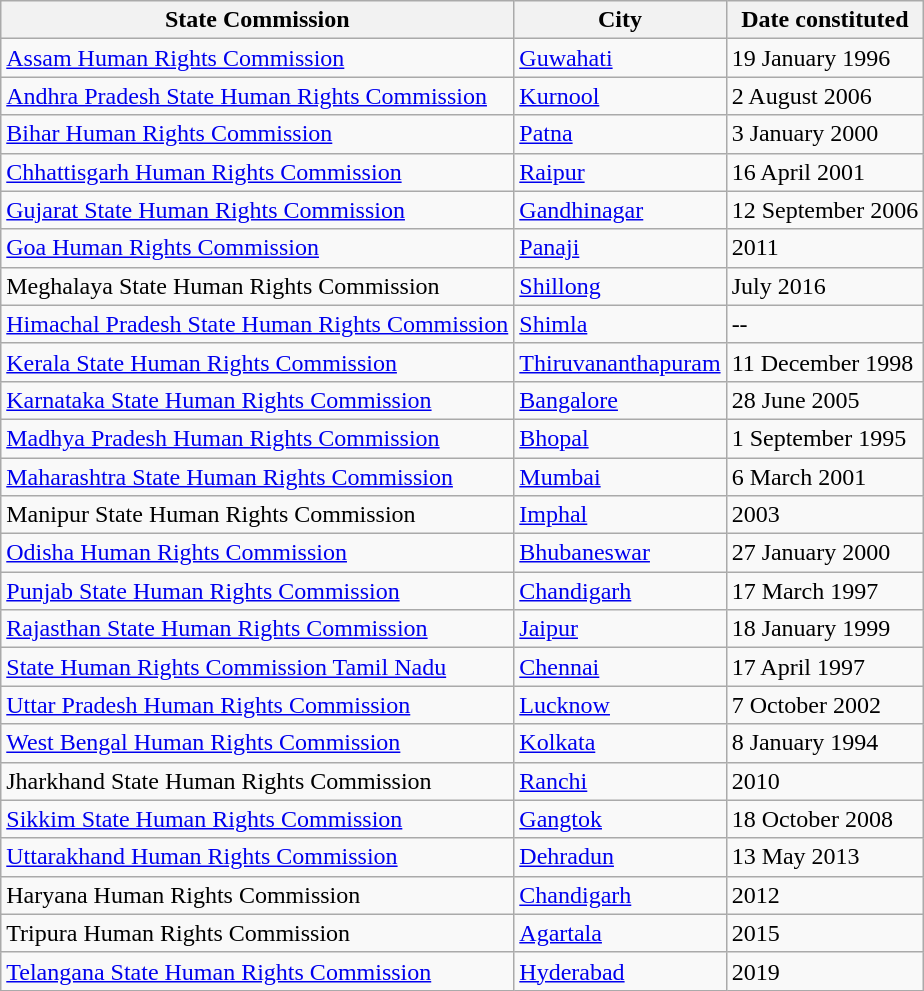<table class="wikitable">
<tr>
<th>State Commission</th>
<th>City</th>
<th>Date constituted</th>
</tr>
<tr>
<td><a href='#'>Assam Human Rights Commission</a></td>
<td><a href='#'>Guwahati</a></td>
<td>19 January 1996</td>
</tr>
<tr>
<td><a href='#'>Andhra Pradesh State Human Rights Commission</a></td>
<td><a href='#'>Kurnool</a></td>
<td>2 August 2006</td>
</tr>
<tr>
<td><a href='#'>Bihar Human Rights Commission</a></td>
<td><a href='#'>Patna</a></td>
<td>3 January 2000</td>
</tr>
<tr>
<td><a href='#'>Chhattisgarh Human Rights Commission</a></td>
<td><a href='#'>Raipur</a></td>
<td>16 April 2001</td>
</tr>
<tr>
<td><a href='#'>Gujarat State Human Rights Commission</a></td>
<td><a href='#'>Gandhinagar</a></td>
<td>12 September 2006</td>
</tr>
<tr>
<td><a href='#'>Goa Human Rights Commission</a></td>
<td><a href='#'>Panaji</a></td>
<td>2011</td>
</tr>
<tr>
<td>Meghalaya State Human Rights Commission</td>
<td><a href='#'>Shillong</a></td>
<td>July 2016</td>
</tr>
<tr>
<td><a href='#'>Himachal Pradesh State Human Rights Commission</a></td>
<td><a href='#'>Shimla</a></td>
<td>--</td>
</tr>
<tr>
<td><a href='#'>Kerala State Human Rights Commission</a></td>
<td><a href='#'>Thiruvananthapuram</a></td>
<td>11 December 1998</td>
</tr>
<tr>
<td><a href='#'>Karnataka State Human Rights Commission</a></td>
<td><a href='#'>Bangalore</a></td>
<td>28 June 2005</td>
</tr>
<tr>
<td><a href='#'>Madhya Pradesh Human Rights Commission</a></td>
<td><a href='#'>Bhopal</a></td>
<td>1 September 1995</td>
</tr>
<tr>
<td><a href='#'>Maharashtra State Human Rights Commission</a></td>
<td><a href='#'>Mumbai</a></td>
<td>6 March 2001</td>
</tr>
<tr>
<td>Manipur State Human Rights Commission</td>
<td><a href='#'>Imphal</a></td>
<td>2003</td>
</tr>
<tr>
<td><a href='#'>Odisha Human Rights Commission</a></td>
<td><a href='#'>Bhubaneswar</a></td>
<td>27 January 2000</td>
</tr>
<tr>
<td><a href='#'>Punjab State Human Rights Commission</a></td>
<td><a href='#'>Chandigarh</a></td>
<td>17 March 1997</td>
</tr>
<tr>
<td><a href='#'>Rajasthan State Human Rights Commission</a></td>
<td><a href='#'>Jaipur</a></td>
<td>18 January 1999</td>
</tr>
<tr>
<td><a href='#'>State Human Rights Commission Tamil Nadu</a></td>
<td><a href='#'>Chennai</a></td>
<td>17 April 1997</td>
</tr>
<tr>
<td><a href='#'>Uttar Pradesh Human Rights Commission</a></td>
<td><a href='#'>Lucknow</a></td>
<td>7 October 2002</td>
</tr>
<tr>
<td><a href='#'>West Bengal Human Rights Commission</a></td>
<td><a href='#'>Kolkata</a></td>
<td>8 January 1994</td>
</tr>
<tr>
<td>Jharkhand State Human Rights Commission</td>
<td><a href='#'>Ranchi</a></td>
<td>2010</td>
</tr>
<tr>
<td><a href='#'>Sikkim State Human Rights Commission</a></td>
<td><a href='#'>Gangtok</a></td>
<td>18 October 2008</td>
</tr>
<tr>
<td><a href='#'>Uttarakhand Human Rights Commission</a></td>
<td><a href='#'>Dehradun</a></td>
<td>13 May 2013</td>
</tr>
<tr>
<td>Haryana Human Rights Commission</td>
<td><a href='#'>Chandigarh</a></td>
<td>2012</td>
</tr>
<tr>
<td>Tripura Human Rights Commission</td>
<td><a href='#'>Agartala</a></td>
<td>2015</td>
</tr>
<tr>
<td><a href='#'>Telangana State Human Rights Commission</a></td>
<td><a href='#'>Hyderabad</a></td>
<td>2019</td>
</tr>
</table>
